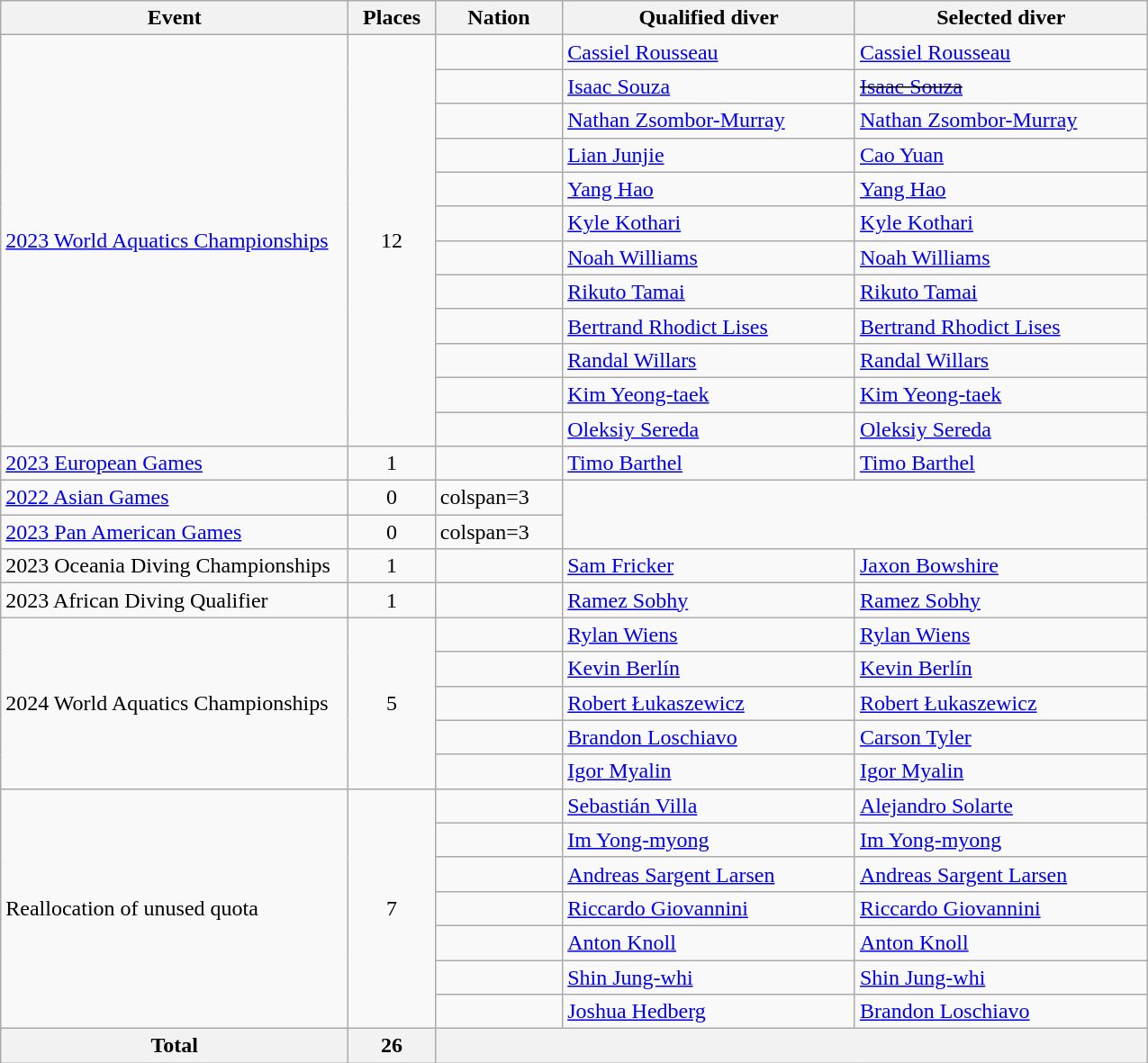<table class="wikitable" width=850>
<tr>
<th width=250>Event</th>
<th>Places</th>
<th>Nation</th>
<th>Qualified diver</th>
<th>Selected diver</th>
</tr>
<tr>
<td rowspan=12><a href='#'>2023 World Aquatics Championships</a></td>
<td rowspan=12 align=center>12</td>
<td></td>
<td><a href='#'>Cassiel Rousseau</a></td>
<td><a href='#'>Cassiel Rousseau</a></td>
</tr>
<tr>
<td></td>
<td><a href='#'>Isaac Souza</a></td>
<td><s><a href='#'>Isaac Souza</a></s></td>
</tr>
<tr>
<td></td>
<td><a href='#'>Nathan Zsombor-Murray</a></td>
<td><a href='#'>Nathan Zsombor-Murray</a></td>
</tr>
<tr>
<td></td>
<td><a href='#'>Lian Junjie</a></td>
<td><a href='#'>Cao Yuan</a></td>
</tr>
<tr>
<td></td>
<td><a href='#'>Yang Hao</a></td>
<td><a href='#'>Yang Hao</a></td>
</tr>
<tr>
<td></td>
<td><a href='#'>Kyle Kothari</a></td>
<td><a href='#'>Kyle Kothari</a></td>
</tr>
<tr>
<td></td>
<td><a href='#'>Noah Williams</a></td>
<td><a href='#'>Noah Williams</a></td>
</tr>
<tr>
<td></td>
<td><a href='#'>Rikuto Tamai</a></td>
<td><a href='#'>Rikuto Tamai</a></td>
</tr>
<tr>
<td></td>
<td><a href='#'>Bertrand Rhodict Lises</a></td>
<td><a href='#'>Bertrand Rhodict Lises</a></td>
</tr>
<tr>
<td></td>
<td><a href='#'>Randal Willars</a></td>
<td><a href='#'>Randal Willars</a></td>
</tr>
<tr>
<td></td>
<td><a href='#'>Kim Yeong-taek</a></td>
<td><a href='#'>Kim Yeong-taek</a></td>
</tr>
<tr>
<td></td>
<td><a href='#'>Oleksiy Sereda</a></td>
<td><a href='#'>Oleksiy Sereda</a></td>
</tr>
<tr>
<td><a href='#'>2023 European Games</a></td>
<td align=center>1</td>
<td></td>
<td><a href='#'>Timo Barthel</a></td>
<td><a href='#'>Timo Barthel</a></td>
</tr>
<tr>
<td><a href='#'>2022 Asian Games</a></td>
<td align=center>0</td>
<td>colspan=3 </td>
</tr>
<tr>
<td><a href='#'>2023 Pan American Games</a></td>
<td align=center>0</td>
<td>colspan=3 </td>
</tr>
<tr>
<td>2023 Oceania Diving Championships</td>
<td align=center>1</td>
<td></td>
<td><a href='#'>Sam Fricker</a></td>
<td><a href='#'>Jaxon Bowshire</a></td>
</tr>
<tr>
<td>2023 African Diving Qualifier</td>
<td align=center>1</td>
<td></td>
<td><a href='#'>Ramez Sobhy</a></td>
<td><a href='#'>Ramez Sobhy</a></td>
</tr>
<tr>
<td rowspan="5">2024 World Aquatics Championships</td>
<td rowspan="5" align="center">5</td>
<td></td>
<td><a href='#'>Rylan Wiens</a></td>
<td><a href='#'>Rylan Wiens</a></td>
</tr>
<tr>
<td></td>
<td><a href='#'>Kevin Berlín</a></td>
<td><a href='#'>Kevin Berlín</a></td>
</tr>
<tr>
<td></td>
<td><a href='#'>Robert Łukaszewicz</a></td>
<td><a href='#'>Robert Łukaszewicz</a></td>
</tr>
<tr>
<td></td>
<td><a href='#'>Brandon Loschiavo</a></td>
<td><a href='#'>Carson Tyler</a></td>
</tr>
<tr>
<td></td>
<td><a href='#'>Igor Myalin</a></td>
<td><a href='#'>Igor Myalin</a></td>
</tr>
<tr>
<td rowspan="7">Reallocation of unused quota</td>
<td rowspan="7" align="center">7</td>
<td></td>
<td><a href='#'>Sebastián Villa</a></td>
<td><a href='#'>Alejandro Solarte</a></td>
</tr>
<tr>
<td></td>
<td><a href='#'>Im Yong-myong</a></td>
<td><a href='#'>Im Yong-myong</a></td>
</tr>
<tr>
<td></td>
<td><a href='#'>Andreas Sargent Larsen</a></td>
<td><a href='#'>Andreas Sargent Larsen</a></td>
</tr>
<tr>
<td></td>
<td><a href='#'>Riccardo Giovannini</a></td>
<td><a href='#'>Riccardo Giovannini</a></td>
</tr>
<tr>
<td></td>
<td><a href='#'>Anton Knoll</a></td>
<td><a href='#'>Anton Knoll</a></td>
</tr>
<tr>
<td></td>
<td><a href='#'>Shin Jung-whi</a></td>
<td><a href='#'>Shin Jung-whi</a></td>
</tr>
<tr>
<td></td>
<td><a href='#'>Joshua Hedberg</a></td>
<td><a href='#'>Brandon Loschiavo</a></td>
</tr>
<tr>
<th>Total</th>
<th>26</th>
<th colspan="3"></th>
</tr>
</table>
